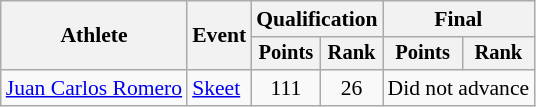<table class="wikitable" style="font-size:90%">
<tr>
<th rowspan="2">Athlete</th>
<th rowspan="2">Event</th>
<th colspan=2>Qualification</th>
<th colspan=2>Final</th>
</tr>
<tr style="font-size:95%">
<th>Points</th>
<th>Rank</th>
<th>Points</th>
<th>Rank</th>
</tr>
<tr align=center>
<td align=left><a href='#'>Juan Carlos Romero</a></td>
<td align=left><a href='#'>Skeet</a></td>
<td>111</td>
<td>26</td>
<td colspan=2>Did not advance</td>
</tr>
</table>
